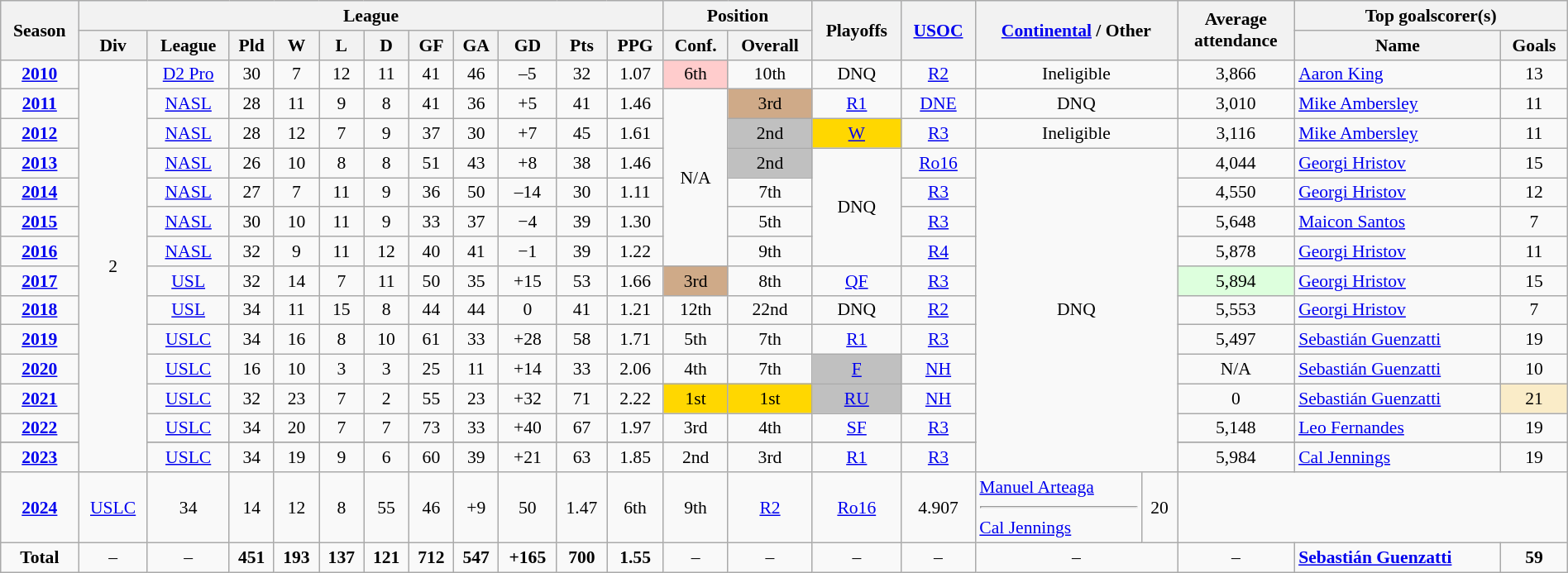<table class="wikitable" width=100% style="font-size:90%; text-align:center;">
<tr style="background:#f0f6ff;">
<th rowspan=2>Season</th>
<th colspan=11>League</th>
<th colspan=2>Position</th>
<th rowspan=2>Playoffs</th>
<th rowspan=2><a href='#'>USOC</a></th>
<th rowspan=2 colspan=2><a href='#'>Continental</a> / Other</th>
<th rowspan=2>Average <br> attendance</th>
<th colspan=2>Top goalscorer(s)</th>
</tr>
<tr>
<th>Div</th>
<th>League</th>
<th>Pld</th>
<th>W</th>
<th>L</th>
<th>D</th>
<th>GF</th>
<th>GA</th>
<th>GD</th>
<th>Pts</th>
<th>PPG</th>
<th>Conf.</th>
<th>Overall</th>
<th>Name</th>
<th>Goals</th>
</tr>
<tr>
<td><strong><a href='#'>2010</a></strong></td>
<td rowspan=15>2</td>
<td><a href='#'>D2 Pro</a></td>
<td>30</td>
<td>7</td>
<td>12</td>
<td>11</td>
<td>41</td>
<td>46</td>
<td>–5</td>
<td>32</td>
<td>1.07</td>
<td bgcolor=#FFCCCC>6th</td>
<td>10th</td>
<td>DNQ</td>
<td><a href='#'>R2</a></td>
<td colspan=2>Ineligible</td>
<td>3,866</td>
<td align=left> <a href='#'>Aaron King</a></td>
<td>13</td>
</tr>
<tr>
<td><strong><a href='#'>2011</a></strong></td>
<td><a href='#'>NASL</a></td>
<td>28</td>
<td>11</td>
<td>9</td>
<td>8</td>
<td>41</td>
<td>36</td>
<td>+5</td>
<td>41</td>
<td>1.46</td>
<td rowspan=6>N/A</td>
<td bgcolor=CFAA88>3rd</td>
<td><a href='#'>R1</a></td>
<td><a href='#'>DNE</a></td>
<td colspan=2>DNQ</td>
<td>3,010</td>
<td align=left> <a href='#'>Mike Ambersley</a></td>
<td>11</td>
</tr>
<tr>
<td><strong><a href='#'>2012</a></strong></td>
<td><a href='#'>NASL</a></td>
<td>28</td>
<td>12</td>
<td>7</td>
<td>9</td>
<td>37</td>
<td>30</td>
<td>+7</td>
<td>45</td>
<td>1.61</td>
<td bgcolor=silver>2nd</td>
<td bgcolor=gold><a href='#'>W</a></td>
<td><a href='#'>R3</a></td>
<td colspan=2>Ineligible</td>
<td>3,116</td>
<td align="left"> <a href='#'>Mike Ambersley</a></td>
<td>11</td>
</tr>
<tr>
<td><strong><a href='#'>2013</a></strong></td>
<td><a href='#'>NASL</a></td>
<td>26</td>
<td>10</td>
<td>8</td>
<td>8</td>
<td>51</td>
<td>43</td>
<td>+8</td>
<td>38</td>
<td>1.46</td>
<td bgcolor=silver>2nd</td>
<td rowspan=4>DNQ</td>
<td><a href='#'>Ro16</a></td>
<td colspan=2 rowspan=12>DNQ</td>
<td>4,044</td>
<td align="left"> <a href='#'>Georgi Hristov</a></td>
<td>15</td>
</tr>
<tr>
<td><strong><a href='#'>2014</a></strong></td>
<td><a href='#'>NASL</a></td>
<td>27</td>
<td>7</td>
<td>11</td>
<td>9</td>
<td>36</td>
<td>50</td>
<td>–14</td>
<td>30</td>
<td>1.11</td>
<td>7th</td>
<td><a href='#'>R3</a></td>
<td>4,550</td>
<td align=left> <a href='#'>Georgi Hristov</a></td>
<td>12</td>
</tr>
<tr>
<td><strong><a href='#'>2015</a></strong></td>
<td><a href='#'>NASL</a></td>
<td>30</td>
<td>10</td>
<td>11</td>
<td>9</td>
<td>33</td>
<td>37</td>
<td>−4</td>
<td>39</td>
<td>1.30</td>
<td>5th</td>
<td><a href='#'>R3</a></td>
<td>5,648</td>
<td align=left> <a href='#'>Maicon Santos</a></td>
<td>7</td>
</tr>
<tr>
<td><strong><a href='#'>2016</a></strong></td>
<td><a href='#'>NASL</a></td>
<td>32</td>
<td>9</td>
<td>11</td>
<td>12</td>
<td>40</td>
<td>41</td>
<td>−1</td>
<td>39</td>
<td>1.22</td>
<td>9th</td>
<td><a href='#'>R4</a></td>
<td>5,878</td>
<td align=left> <a href='#'>Georgi Hristov</a></td>
<td>11</td>
</tr>
<tr>
<td><strong><a href='#'>2017</a></strong></td>
<td><a href='#'>USL</a></td>
<td>32</td>
<td>14</td>
<td>7</td>
<td>11</td>
<td>50</td>
<td>35</td>
<td>+15</td>
<td>53</td>
<td>1.66</td>
<td bgcolor=CFAA88>3rd</td>
<td>8th</td>
<td><a href='#'>QF</a></td>
<td><a href='#'>R3</a></td>
<td style="background:#dfd;">5,894</td>
<td align=left> <a href='#'>Georgi Hristov</a></td>
<td>15</td>
</tr>
<tr>
<td><strong><a href='#'>2018</a></strong></td>
<td><a href='#'>USL</a></td>
<td>34</td>
<td>11</td>
<td>15</td>
<td>8</td>
<td>44</td>
<td>44</td>
<td>0</td>
<td>41</td>
<td>1.21</td>
<td>12th</td>
<td>22nd</td>
<td>DNQ</td>
<td><a href='#'>R2</a></td>
<td>5,553</td>
<td align=left> <a href='#'>Georgi Hristov</a></td>
<td>7</td>
</tr>
<tr>
<td><strong><a href='#'>2019</a></strong></td>
<td><a href='#'>USLC</a></td>
<td>34</td>
<td>16</td>
<td>8</td>
<td>10</td>
<td>61</td>
<td>33</td>
<td>+28</td>
<td>58</td>
<td>1.71</td>
<td>5th</td>
<td>7th</td>
<td><a href='#'>R1</a></td>
<td><a href='#'>R3</a></td>
<td>5,497</td>
<td align=left> <a href='#'>Sebastián Guenzatti</a></td>
<td>19</td>
</tr>
<tr>
<td><strong><a href='#'>2020</a></strong></td>
<td><a href='#'>USLC</a></td>
<td>16</td>
<td>10</td>
<td>3</td>
<td>3</td>
<td>25</td>
<td>11</td>
<td>+14</td>
<td>33</td>
<td>2.06</td>
<td>4th</td>
<td>7th</td>
<td bgcolor=silver><a href='#'>F</a></td>
<td><a href='#'>NH</a></td>
<td>N/A</td>
<td align=left> <a href='#'>Sebastián Guenzatti</a></td>
<td>10</td>
</tr>
<tr>
<td><strong><a href='#'>2021</a></strong></td>
<td><a href='#'>USLC</a></td>
<td>32</td>
<td>23</td>
<td>7</td>
<td>2</td>
<td>55</td>
<td>23</td>
<td>+32</td>
<td>71</td>
<td>2.22</td>
<td bgcolor=gold>1st</td>
<td bgcolor=gold>1st</td>
<td bgcolor=silver><a href='#'>RU</a></td>
<td><a href='#'>NH</a></td>
<td>0</td>
<td align=left> <a href='#'>Sebastián Guenzatti</a></td>
<td style=background:#FAECC8;">21</td>
</tr>
<tr>
<td><strong><a href='#'>2022</a></strong></td>
<td><a href='#'>USLC</a></td>
<td>34</td>
<td>20</td>
<td>7</td>
<td>7</td>
<td>73</td>
<td>33</td>
<td>+40</td>
<td>67</td>
<td>1.97</td>
<td>3rd</td>
<td>4th</td>
<td><a href='#'>SF</a></td>
<td><a href='#'>R3</a></td>
<td>5,148</td>
<td align=left> <a href='#'>Leo Fernandes</a></td>
<td>19</td>
</tr>
<tr>
</tr>
<tr>
<td><strong><a href='#'>2023</a></strong></td>
<td><a href='#'>USLC</a></td>
<td>34</td>
<td>19</td>
<td>9</td>
<td>6</td>
<td>60</td>
<td>39</td>
<td>+21</td>
<td>63</td>
<td>1.85</td>
<td>2nd</td>
<td>3rd</td>
<td><a href='#'>R1</a></td>
<td><a href='#'>R3</a></td>
<td>5,984</td>
<td align=left> <a href='#'>Cal Jennings</a></td>
<td>19</td>
</tr>
<tr>
<td><strong><a href='#'>2024</a></strong></td>
<td><a href='#'>USLC</a></td>
<td>34</td>
<td>14</td>
<td>12</td>
<td>8</td>
<td>55</td>
<td>46</td>
<td>+9</td>
<td>50</td>
<td>1.47</td>
<td>6th</td>
<td>9th</td>
<td><a href='#'>R2</a></td>
<td><a href='#'>Ro16</a></td>
<td>4.907</td>
<td align=left> <a href='#'>Manuel Arteaga</a><hr> <a href='#'>Cal Jennings</a></td>
<td>20</td>
</tr>
<tr>
<td><strong>Total</strong></td>
<td>–</td>
<td>–</td>
<td><strong>451</strong> </td>
<td><strong>193</strong> </td>
<td><strong>137</strong> </td>
<td><strong>121</strong> </td>
<td><strong>712</strong> </td>
<td><strong>547</strong> </td>
<td><strong>+165</strong> </td>
<td><strong>700</strong> </td>
<td><strong>1.55</strong> </td>
<td>–</td>
<td>–</td>
<td>–</td>
<td>–</td>
<td colspan=2>–</td>
<td>–</td>
<td align="left"> <strong><a href='#'>Sebastián Guenzatti</a></strong> </td>
<td><strong>59</strong> </td>
</tr>
</table>
